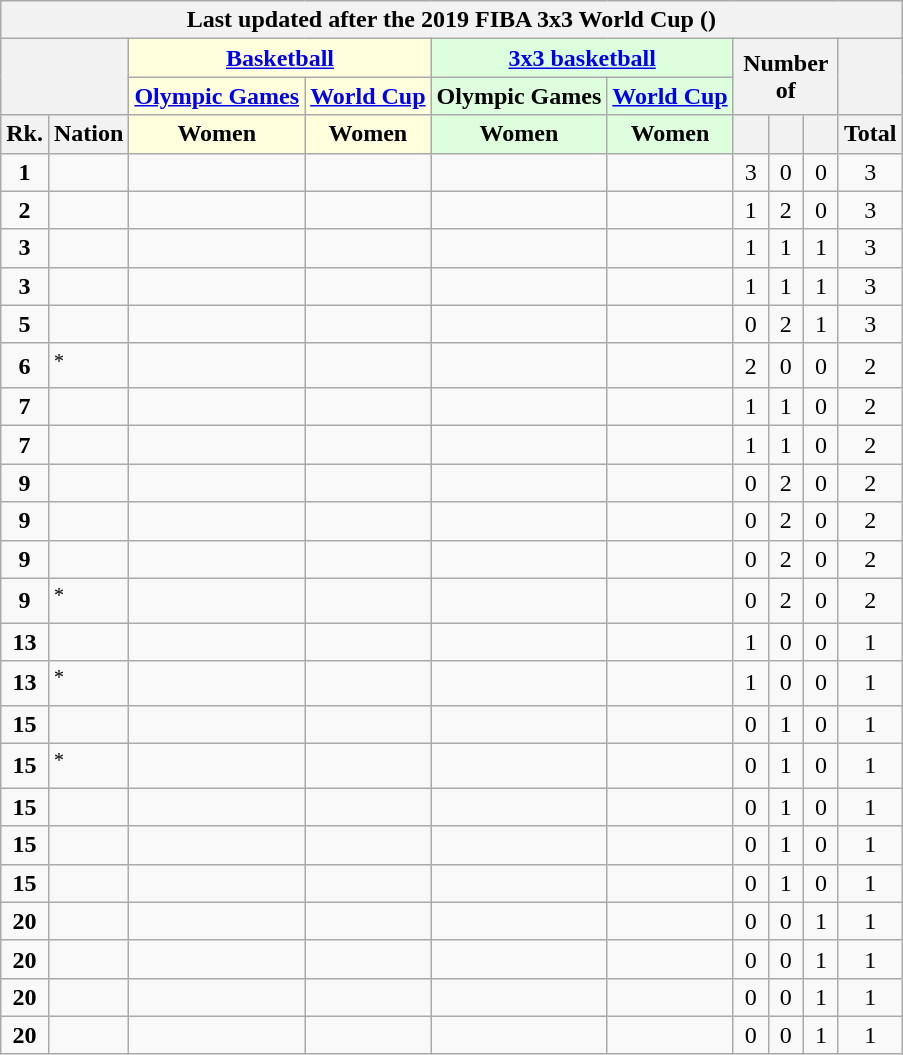<table class="wikitable" style="margin-top: 0em; text-align: center; font-size: 100%;">
<tr>
<th colspan="10">Last updated after the 2019 FIBA 3x3 World Cup ()</th>
</tr>
<tr>
<th rowspan="2" colspan="2"></th>
<th colspan="2" style="background: #ffd;"><a href='#'>Basketball</a></th>
<th colspan="2" style="background: #dfd;"><a href='#'>3x3 basketball</a></th>
<th rowspan="2" colspan="3">Number of</th>
<th rowspan="2"></th>
</tr>
<tr>
<th style="background: #ffd;"><a href='#'>Olympic Games</a></th>
<th style="background: #ffd;"><a href='#'>World Cup</a></th>
<th style="background: #dfd;">Olympic Games</th>
<th style="background: #dfd;"><a href='#'>World Cup</a></th>
</tr>
<tr>
<th style="width: 1em;">Rk.</th>
<th>Nation</th>
<th style="background: #ffd;">Women</th>
<th style="background: #ffd;">Women</th>
<th style="background: #dfd;">Women</th>
<th style="background: #dfd;">Women</th>
<th style="width: 1em;"></th>
<th style="width: 1em;"></th>
<th style="width: 1em;"></th>
<th style="width: 1em;">Total</th>
</tr>
<tr>
<td><strong>1</strong></td>
<td style="text-align: left;"></td>
<td></td>
<td></td>
<td></td>
<td></td>
<td>3</td>
<td>0</td>
<td>0</td>
<td>3</td>
</tr>
<tr>
<td><strong>2</strong></td>
<td style="text-align: left;"></td>
<td></td>
<td></td>
<td></td>
<td></td>
<td>1</td>
<td>2</td>
<td>0</td>
<td>3</td>
</tr>
<tr>
<td><strong>3</strong></td>
<td style="text-align: left;"></td>
<td></td>
<td></td>
<td></td>
<td></td>
<td>1</td>
<td>1</td>
<td>1</td>
<td>3</td>
</tr>
<tr>
<td><strong>3</strong></td>
<td style="text-align: left;"></td>
<td></td>
<td></td>
<td></td>
<td></td>
<td>1</td>
<td>1</td>
<td>1</td>
<td>3</td>
</tr>
<tr>
<td><strong>5</strong></td>
<td style="text-align: left;"></td>
<td></td>
<td></td>
<td></td>
<td></td>
<td>0</td>
<td>2</td>
<td>1</td>
<td>3</td>
</tr>
<tr>
<td><strong>6</strong></td>
<td style="text-align: left;"><em></em><sup>*</sup></td>
<td></td>
<td></td>
<td></td>
<td></td>
<td>2</td>
<td>0</td>
<td>0</td>
<td>2</td>
</tr>
<tr>
<td><strong>7</strong></td>
<td style="text-align: left;"></td>
<td></td>
<td></td>
<td></td>
<td></td>
<td>1</td>
<td>1</td>
<td>0</td>
<td>2</td>
</tr>
<tr>
<td><strong>7</strong></td>
<td style="text-align: left;"></td>
<td></td>
<td></td>
<td></td>
<td></td>
<td>1</td>
<td>1</td>
<td>0</td>
<td>2</td>
</tr>
<tr>
<td><strong>9</strong></td>
<td style="text-align: left;"></td>
<td></td>
<td></td>
<td></td>
<td></td>
<td>0</td>
<td>2</td>
<td>0</td>
<td>2</td>
</tr>
<tr>
<td><strong>9</strong></td>
<td style="text-align: left;"></td>
<td></td>
<td></td>
<td></td>
<td></td>
<td>0</td>
<td>2</td>
<td>0</td>
<td>2</td>
</tr>
<tr>
<td><strong>9</strong></td>
<td style="text-align: left;"></td>
<td></td>
<td></td>
<td></td>
<td></td>
<td>0</td>
<td>2</td>
<td>0</td>
<td>2</td>
</tr>
<tr>
<td><strong>9</strong></td>
<td style="text-align: left;"><em></em><sup>*</sup></td>
<td></td>
<td></td>
<td></td>
<td></td>
<td>0</td>
<td>2</td>
<td>0</td>
<td>2</td>
</tr>
<tr>
<td><strong>13</strong></td>
<td style="text-align: left;"></td>
<td></td>
<td></td>
<td></td>
<td></td>
<td>1</td>
<td>0</td>
<td>0</td>
<td>1</td>
</tr>
<tr>
<td><strong>13</strong></td>
<td style="text-align: left;"><em></em><sup>*</sup></td>
<td></td>
<td></td>
<td></td>
<td></td>
<td>1</td>
<td>0</td>
<td>0</td>
<td>1</td>
</tr>
<tr>
<td><strong>15</strong></td>
<td style="text-align: left;"></td>
<td></td>
<td></td>
<td></td>
<td></td>
<td>0</td>
<td>1</td>
<td>0</td>
<td>1</td>
</tr>
<tr>
<td><strong>15</strong></td>
<td style="text-align: left;"><em></em><sup>*</sup></td>
<td></td>
<td></td>
<td></td>
<td></td>
<td>0</td>
<td>1</td>
<td>0</td>
<td>1</td>
</tr>
<tr>
<td><strong>15</strong></td>
<td style="text-align: left;"></td>
<td></td>
<td></td>
<td></td>
<td></td>
<td>0</td>
<td>1</td>
<td>0</td>
<td>1</td>
</tr>
<tr>
<td><strong>15</strong></td>
<td style="text-align: left;"></td>
<td></td>
<td></td>
<td></td>
<td></td>
<td>0</td>
<td>1</td>
<td>0</td>
<td>1</td>
</tr>
<tr>
<td><strong>15</strong></td>
<td style="text-align: left;"></td>
<td></td>
<td></td>
<td></td>
<td></td>
<td>0</td>
<td>1</td>
<td>0</td>
<td>1</td>
</tr>
<tr>
<td><strong>20</strong></td>
<td style="text-align: left;"></td>
<td></td>
<td></td>
<td></td>
<td></td>
<td>0</td>
<td>0</td>
<td>1</td>
<td>1</td>
</tr>
<tr>
<td><strong>20</strong></td>
<td style="text-align: left;"></td>
<td></td>
<td></td>
<td></td>
<td></td>
<td>0</td>
<td>0</td>
<td>1</td>
<td>1</td>
</tr>
<tr>
<td><strong>20</strong></td>
<td style="text-align: left;"></td>
<td></td>
<td></td>
<td></td>
<td></td>
<td>0</td>
<td>0</td>
<td>1</td>
<td>1</td>
</tr>
<tr>
<td><strong>20</strong></td>
<td style="text-align: left;"></td>
<td></td>
<td></td>
<td></td>
<td></td>
<td>0</td>
<td>0</td>
<td>1</td>
<td>1</td>
</tr>
</table>
